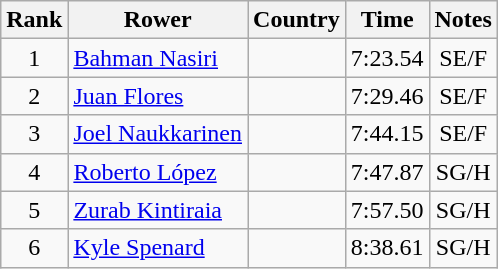<table class="wikitable" style="text-align:center">
<tr>
<th>Rank</th>
<th>Rower</th>
<th>Country</th>
<th>Time</th>
<th>Notes</th>
</tr>
<tr>
<td>1</td>
<td align="left"><a href='#'>Bahman Nasiri</a></td>
<td align="left"></td>
<td>7:23.54</td>
<td>SE/F</td>
</tr>
<tr>
<td>2</td>
<td align="left"><a href='#'>Juan Flores</a></td>
<td align="left"></td>
<td>7:29.46</td>
<td>SE/F</td>
</tr>
<tr>
<td>3</td>
<td align="left"><a href='#'>Joel Naukkarinen</a></td>
<td align="left"></td>
<td>7:44.15</td>
<td>SE/F</td>
</tr>
<tr>
<td>4</td>
<td align="left"><a href='#'>Roberto López</a></td>
<td align="left"></td>
<td>7:47.87</td>
<td>SG/H</td>
</tr>
<tr>
<td>5</td>
<td align="left"><a href='#'>Zurab Kintiraia</a></td>
<td align="left"></td>
<td>7:57.50</td>
<td>SG/H</td>
</tr>
<tr>
<td>6</td>
<td align="left"><a href='#'>Kyle Spenard</a></td>
<td align="left"></td>
<td>8:38.61</td>
<td>SG/H</td>
</tr>
</table>
